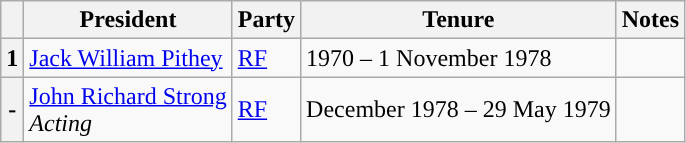<table class="wikitable">
<tr>
<th></th>
<th>President</th>
<th>Party</th>
<th>Tenure</th>
<th>Notes</th>
</tr>
<tr>
<th style="background:">1</th>
<td><a href='#'>Jack William Pithey</a></td>
<td><a href='#'>RF</a></td>
<td>1970 – 1 November 1978</td>
<td></td>
</tr>
<tr>
<th style="background:">-</th>
<td><a href='#'>John Richard Strong</a><br><em>Acting</em></td>
<td><a href='#'>RF</a></td>
<td>December 1978 – 29 May 1979</td>
<td></td>
</tr>
</table>
